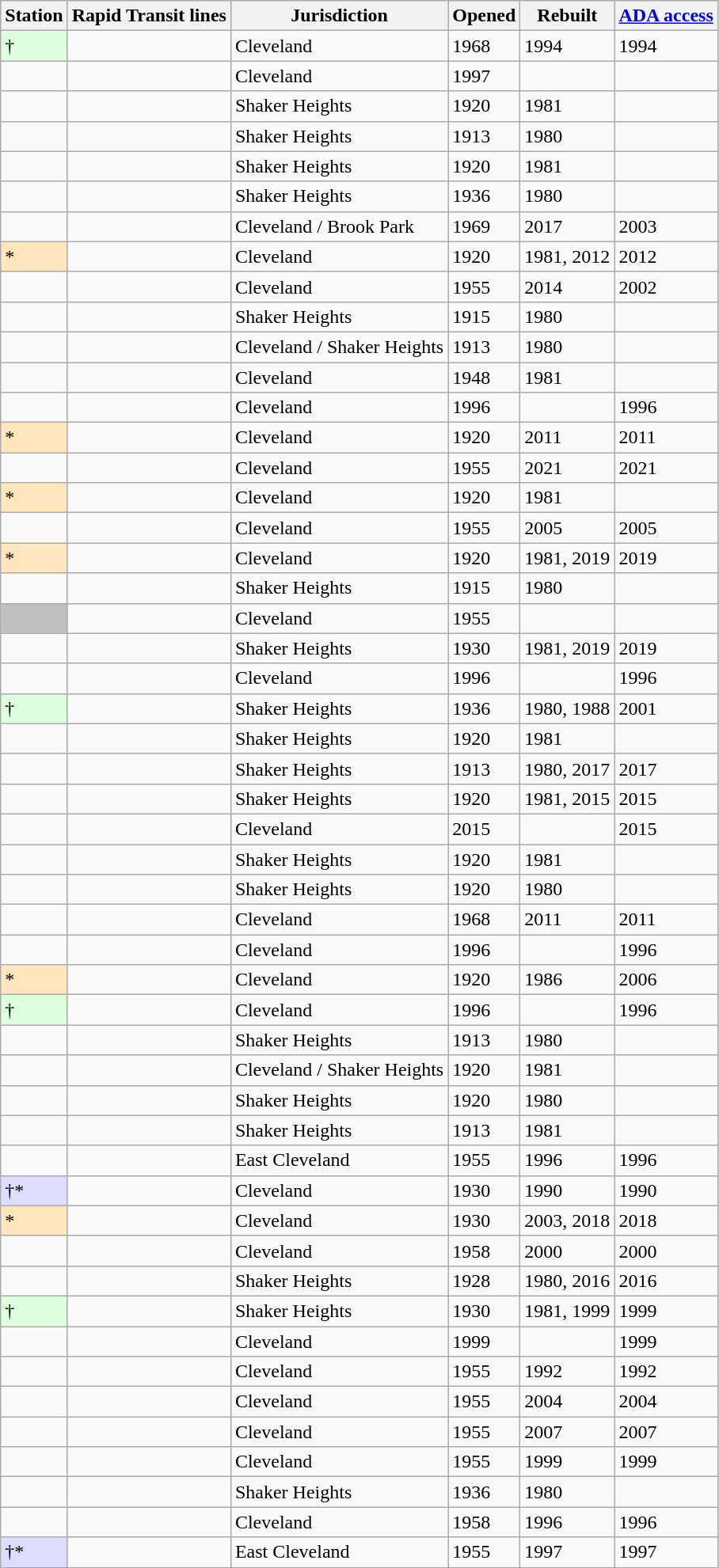<table class="wikitable sortable">
<tr>
<th>Station</th>
<th>Rapid Transit lines</th>
<th>Jurisdiction</th>
<th>Opened</th>
<th>Rebuilt</th>
<th><a href='#'>ADA access</a></th>
</tr>
<tr>
<td style="background-color:#ddffdd">†</td>
<td></td>
<td>Cleveland</td>
<td>1968</td>
<td>1994</td>
<td>1994</td>
</tr>
<tr>
<td></td>
<td></td>
<td>Cleveland</td>
<td>1997</td>
<td></td>
<td></td>
</tr>
<tr>
<td></td>
<td></td>
<td>Shaker Heights</td>
<td>1920</td>
<td>1981</td>
<td></td>
</tr>
<tr>
<td></td>
<td></td>
<td>Shaker Heights</td>
<td>1913</td>
<td>1980</td>
<td></td>
</tr>
<tr>
<td></td>
<td></td>
<td>Shaker Heights</td>
<td>1920</td>
<td>1981</td>
<td></td>
</tr>
<tr>
<td></td>
<td></td>
<td>Shaker Heights</td>
<td>1936</td>
<td>1980</td>
<td></td>
</tr>
<tr>
<td></td>
<td></td>
<td>Cleveland / Brook Park</td>
<td>1969</td>
<td>2017</td>
<td>2003</td>
</tr>
<tr>
<td style="background-color:#FFE6BD">*</td>
<td> </td>
<td>Cleveland</td>
<td>1920</td>
<td>1981, 2012</td>
<td>2012</td>
</tr>
<tr>
<td></td>
<td></td>
<td>Cleveland</td>
<td>1955</td>
<td>2014</td>
<td>2002</td>
</tr>
<tr>
<td></td>
<td></td>
<td>Shaker Heights</td>
<td>1915</td>
<td>1980</td>
<td></td>
</tr>
<tr>
<td></td>
<td></td>
<td>Cleveland / Shaker Heights</td>
<td>1913</td>
<td>1980</td>
<td></td>
</tr>
<tr>
<td></td>
<td></td>
<td>Cleveland</td>
<td>1948</td>
<td>1981</td>
<td></td>
</tr>
<tr>
<td></td>
<td></td>
<td>Cleveland</td>
<td>1996</td>
<td></td>
<td>1996</td>
</tr>
<tr>
<td style="background-color:#FFE6BD">*</td>
<td>  </td>
<td>Cleveland</td>
<td>1920</td>
<td>2011</td>
<td>2011</td>
</tr>
<tr>
<td></td>
<td></td>
<td>Cleveland</td>
<td>1955</td>
<td>2021</td>
<td>2021</td>
</tr>
<tr>
<td style="background-color:#FFE6BD">*</td>
<td> </td>
<td>Cleveland</td>
<td>1920</td>
<td>1981</td>
<td></td>
</tr>
<tr>
<td></td>
<td></td>
<td>Cleveland</td>
<td>1955</td>
<td>2005</td>
<td>2005</td>
</tr>
<tr>
<td style="background-color:#FFE6BD">*</td>
<td> </td>
<td>Cleveland</td>
<td>1920</td>
<td>1981, 2019</td>
<td>2019</td>
</tr>
<tr>
<td></td>
<td></td>
<td>Shaker Heights</td>
<td>1915</td>
<td>1980</td>
<td></td>
</tr>
<tr>
<td style="background-color:silver"></td>
<td></td>
<td>Cleveland</td>
<td>1955</td>
<td></td>
<td></td>
</tr>
<tr>
<td></td>
<td></td>
<td>Shaker Heights</td>
<td>1930</td>
<td>1981, 2019</td>
<td>2019</td>
</tr>
<tr>
<td></td>
<td></td>
<td>Cleveland</td>
<td>1996</td>
<td></td>
<td>1996</td>
</tr>
<tr>
<td style="background-color:#ddffdd">†</td>
<td></td>
<td>Shaker Heights</td>
<td>1936</td>
<td>1980, 1988</td>
<td>2001</td>
</tr>
<tr>
<td></td>
<td></td>
<td>Shaker Heights</td>
<td>1920</td>
<td>1981</td>
<td></td>
</tr>
<tr>
<td></td>
<td></td>
<td>Shaker Heights</td>
<td>1913</td>
<td>1980, 2017</td>
<td>2017</td>
</tr>
<tr>
<td></td>
<td></td>
<td>Shaker Heights</td>
<td>1920</td>
<td>1981, 2015</td>
<td>2015</td>
</tr>
<tr>
<td></td>
<td></td>
<td>Cleveland</td>
<td>2015</td>
<td></td>
<td>2015</td>
</tr>
<tr>
<td></td>
<td></td>
<td>Shaker Heights</td>
<td>1920</td>
<td>1981</td>
<td></td>
</tr>
<tr>
<td></td>
<td></td>
<td>Shaker Heights</td>
<td>1920</td>
<td>1980</td>
<td></td>
</tr>
<tr>
<td></td>
<td></td>
<td>Cleveland</td>
<td>1968</td>
<td>2011</td>
<td>2011</td>
</tr>
<tr>
<td></td>
<td></td>
<td>Cleveland</td>
<td>1996</td>
<td></td>
<td>1996</td>
</tr>
<tr>
<td style="background-color:#FFE6BD">*</td>
<td> </td>
<td>Cleveland</td>
<td>1920</td>
<td>1986</td>
<td>2006</td>
</tr>
<tr>
<td style="background-color:#ddffdd">†</td>
<td></td>
<td>Cleveland</td>
<td>1996</td>
<td></td>
<td>1996</td>
</tr>
<tr>
<td></td>
<td></td>
<td>Shaker Heights</td>
<td>1913</td>
<td>1980</td>
<td></td>
</tr>
<tr>
<td></td>
<td></td>
<td>Cleveland / Shaker Heights</td>
<td>1920</td>
<td>1981</td>
<td></td>
</tr>
<tr>
<td></td>
<td></td>
<td>Shaker Heights</td>
<td>1920</td>
<td>1980</td>
<td></td>
</tr>
<tr>
<td></td>
<td></td>
<td>Shaker Heights</td>
<td>1913</td>
<td>1981</td>
<td></td>
</tr>
<tr>
<td></td>
<td></td>
<td>East Cleveland</td>
<td>1955</td>
<td>1996</td>
<td>1996</td>
</tr>
<tr>
<td style="background-color:#DDDDFF">†*</td>
<td>   </td>
<td>Cleveland</td>
<td>1930</td>
<td>1990</td>
<td>1990</td>
</tr>
<tr>
<td style="background-color:#FFE6BD">*</td>
<td>  </td>
<td>Cleveland</td>
<td>1930</td>
<td>2003, 2018</td>
<td>2018</td>
</tr>
<tr>
<td></td>
<td></td>
<td>Cleveland</td>
<td>1958</td>
<td>2000</td>
<td>2000</td>
</tr>
<tr>
<td></td>
<td></td>
<td>Shaker Heights</td>
<td>1928</td>
<td>1980, 2016</td>
<td>2016</td>
</tr>
<tr>
<td style="background-color:#ddffdd">†</td>
<td></td>
<td>Shaker Heights</td>
<td>1930</td>
<td>1981, 1999</td>
<td>1999</td>
</tr>
<tr>
<td></td>
<td></td>
<td>Cleveland</td>
<td>1999</td>
<td></td>
<td>1999</td>
</tr>
<tr>
<td></td>
<td></td>
<td>Cleveland</td>
<td>1955</td>
<td>1992</td>
<td>1992</td>
</tr>
<tr>
<td></td>
<td></td>
<td>Cleveland</td>
<td>1955</td>
<td>2004</td>
<td>2004</td>
</tr>
<tr>
<td></td>
<td></td>
<td>Cleveland</td>
<td>1955</td>
<td>2007</td>
<td>2007</td>
</tr>
<tr>
<td></td>
<td></td>
<td>Cleveland</td>
<td>1955</td>
<td>1999</td>
<td>1999</td>
</tr>
<tr>
<td></td>
<td></td>
<td>Shaker Heights</td>
<td>1936</td>
<td>1980</td>
<td></td>
</tr>
<tr>
<td></td>
<td></td>
<td>Cleveland</td>
<td>1958</td>
<td>1996</td>
<td>1996</td>
</tr>
<tr>
<td style="background-color:#DDDDFF">†*</td>
<td></td>
<td>East Cleveland</td>
<td>1955</td>
<td>1997</td>
<td>1997</td>
</tr>
<tr>
</tr>
</table>
